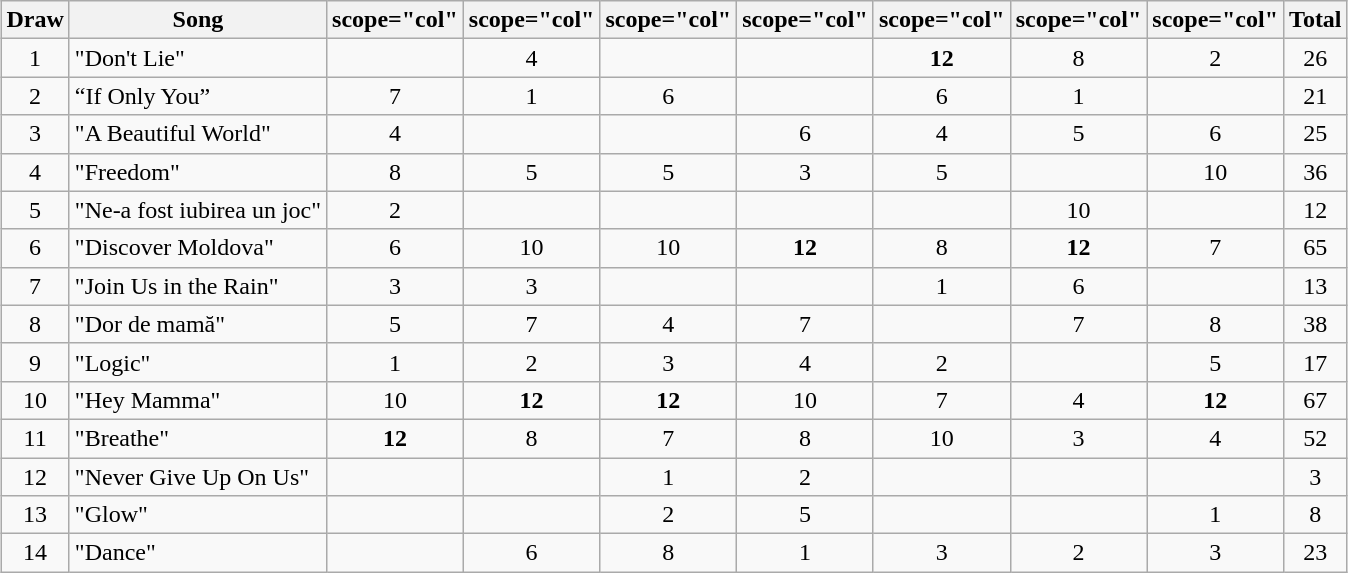<table class="wikitable collapsible" style="margin: 1em auto 1em auto; text-align:center;">
<tr>
<th>Draw</th>
<th>Song</th>
<th>scope="col" </th>
<th>scope="col" </th>
<th>scope="col" </th>
<th>scope="col" </th>
<th>scope="col" </th>
<th>scope="col" </th>
<th>scope="col" </th>
<th>Total</th>
</tr>
<tr>
<td>1</td>
<td align="left">"Don't Lie"</td>
<td></td>
<td>4</td>
<td></td>
<td></td>
<td><strong>12</strong></td>
<td>8</td>
<td>2</td>
<td>26</td>
</tr>
<tr>
<td>2</td>
<td align="left">“If Only You”</td>
<td>7</td>
<td>1</td>
<td>6</td>
<td></td>
<td>6</td>
<td>1</td>
<td></td>
<td>21</td>
</tr>
<tr>
<td>3</td>
<td align="left">"A Beautiful World"</td>
<td>4</td>
<td></td>
<td></td>
<td>6</td>
<td>4</td>
<td>5</td>
<td>6</td>
<td>25</td>
</tr>
<tr>
<td>4</td>
<td align="left">"Freedom"</td>
<td>8</td>
<td>5</td>
<td>5</td>
<td>3</td>
<td>5</td>
<td></td>
<td>10</td>
<td>36</td>
</tr>
<tr>
<td>5</td>
<td align="left">"Ne-a fost iubirea un joc"</td>
<td>2</td>
<td></td>
<td></td>
<td></td>
<td></td>
<td>10</td>
<td></td>
<td>12</td>
</tr>
<tr>
<td>6</td>
<td align="left">"Discover Moldova"</td>
<td>6</td>
<td>10</td>
<td>10</td>
<td><strong>12</strong></td>
<td>8</td>
<td><strong>12</strong></td>
<td>7</td>
<td>65</td>
</tr>
<tr>
<td>7</td>
<td align="left">"Join Us in the Rain"</td>
<td>3</td>
<td>3</td>
<td></td>
<td></td>
<td>1</td>
<td>6</td>
<td></td>
<td>13</td>
</tr>
<tr>
<td>8</td>
<td align="left">"Dor de mamă"</td>
<td>5</td>
<td>7</td>
<td>4</td>
<td>7</td>
<td></td>
<td>7</td>
<td>8</td>
<td>38</td>
</tr>
<tr>
<td>9</td>
<td align="left">"Logic"</td>
<td>1</td>
<td>2</td>
<td>3</td>
<td>4</td>
<td>2</td>
<td></td>
<td>5</td>
<td>17</td>
</tr>
<tr>
<td>10</td>
<td align="left">"Hey Mamma"</td>
<td>10</td>
<td><strong>12</strong></td>
<td><strong>12</strong></td>
<td>10</td>
<td>7</td>
<td>4</td>
<td><strong>12</strong></td>
<td>67</td>
</tr>
<tr>
<td>11</td>
<td align="left">"Breathe"</td>
<td><strong>12</strong></td>
<td>8</td>
<td>7</td>
<td>8</td>
<td>10</td>
<td>3</td>
<td>4</td>
<td>52</td>
</tr>
<tr>
<td>12</td>
<td align="left">"Never Give Up On Us"</td>
<td></td>
<td></td>
<td>1</td>
<td>2</td>
<td></td>
<td></td>
<td></td>
<td>3</td>
</tr>
<tr>
<td>13</td>
<td align="left">"Glow"</td>
<td></td>
<td></td>
<td>2</td>
<td>5</td>
<td></td>
<td></td>
<td>1</td>
<td>8</td>
</tr>
<tr>
<td>14</td>
<td align="left">"Dance"</td>
<td></td>
<td>6</td>
<td>8</td>
<td>1</td>
<td>3</td>
<td>2</td>
<td>3</td>
<td>23</td>
</tr>
</table>
